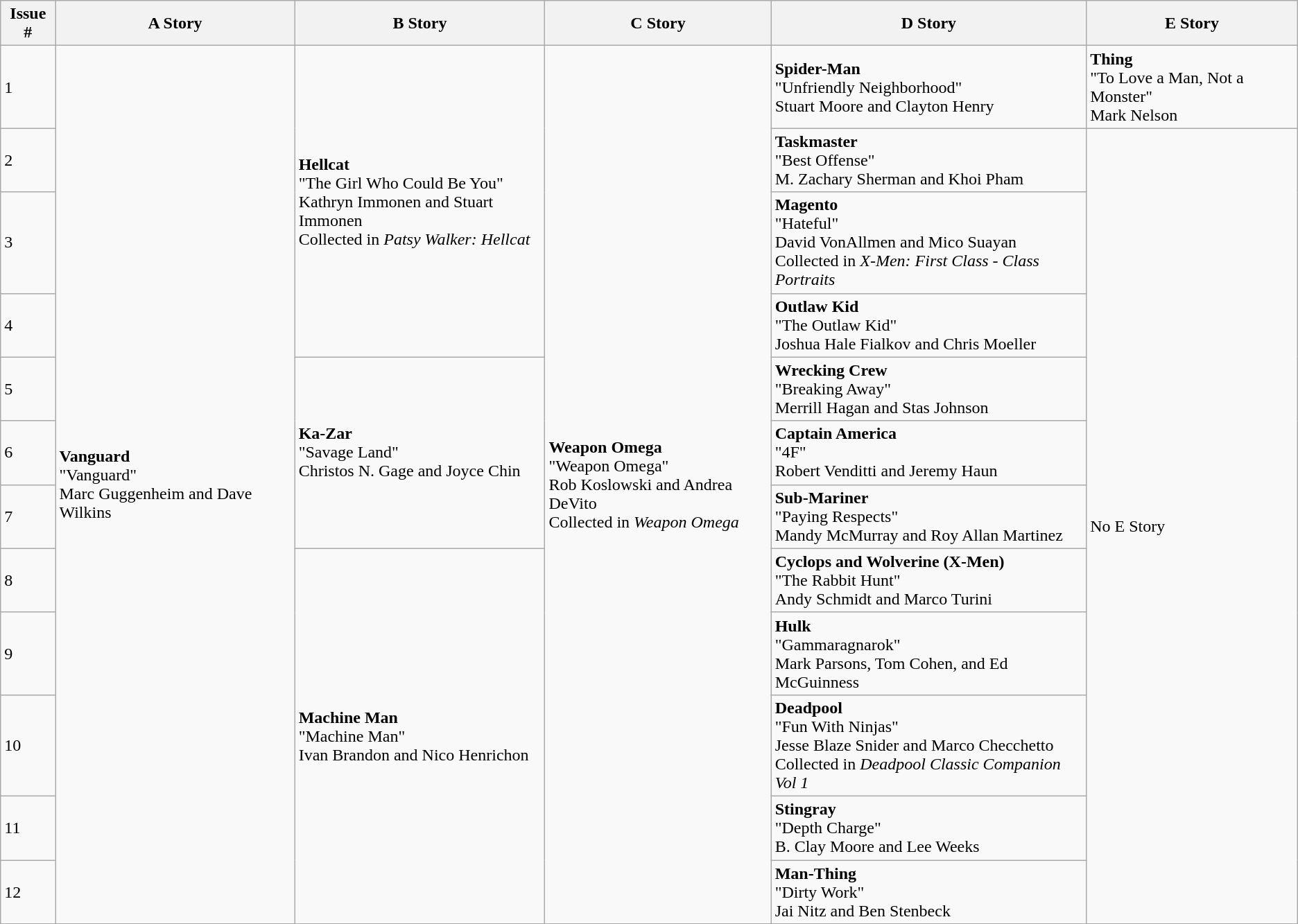<table class="wikitable">
<tr>
<th>Issue #</th>
<th>A Story</th>
<th>B Story</th>
<th>C Story</th>
<th>D Story</th>
<th>E Story</th>
</tr>
<tr>
<td>1</td>
<td rowspan="12"><strong>Vanguard</strong><br>"Vanguard"<br>Marc Guggenheim and Dave Wilkins</td>
<td rowspan="4"><strong>Hellcat</strong><br>"The Girl Who Could Be You"<br>Kathryn Immonen and Stuart Immonen<br>Collected in <em>Patsy Walker: Hellcat</em></td>
<td rowspan="12"><strong>Weapon Omega</strong><br>"Weapon Omega"<br>Rob Koslowski and Andrea DeVito<br>Collected in <em>Weapon Omega</em></td>
<td><strong>Spider-Man</strong><br>"Unfriendly Neighborhood"<br>Stuart Moore and Clayton Henry</td>
<td><strong>Thing</strong><br>"To Love a Man, Not a Monster"<br>Mark Nelson</td>
</tr>
<tr>
<td>2</td>
<td><strong>Taskmaster</strong><br>"Best Offense"<br>M. Zachary Sherman and Khoi Pham</td>
<td rowspan="11">No E Story</td>
</tr>
<tr>
<td>3</td>
<td><strong>Magento</strong><br>"Hateful"<br>David VonAllmen and Mico Suayan<br>Collected in <em>X-Men: First Class - Class Portraits</em></td>
</tr>
<tr>
<td>4</td>
<td><strong>Outlaw Kid</strong><br>"The Outlaw Kid"<br>Joshua Hale Fialkov and Chris Moeller</td>
</tr>
<tr>
<td>5</td>
<td rowspan="3"><strong>Ka-Zar</strong><br>"Savage Land"<br>Christos N. Gage and Joyce Chin</td>
<td><strong>Wrecking Crew</strong><br>"Breaking Away"<br>Merrill Hagan and Stas Johnson</td>
</tr>
<tr>
<td>6</td>
<td><strong>Captain America</strong><br>"4F"<br>Robert Venditti and Jeremy Haun</td>
</tr>
<tr>
<td>7</td>
<td><strong>Sub-Mariner</strong><br>"Paying Respects"<br>Mandy McMurray and Roy Allan Martinez</td>
</tr>
<tr>
<td>8</td>
<td rowspan="5"><strong>Machine Man</strong><br>"Machine Man"<br>Ivan Brandon and Nico Henrichon</td>
<td><strong>Cyclops and Wolverine (X-Men)</strong><br>"The Rabbit Hunt"<br>Andy Schmidt and Marco Turini</td>
</tr>
<tr>
<td>9</td>
<td><strong>Hulk</strong><br>"Gammaragnarok"<br>Mark Parsons, Tom Cohen, and Ed McGuinness</td>
</tr>
<tr>
<td>10</td>
<td><strong>Deadpool</strong><br>"Fun With Ninjas"<br>Jesse Blaze Snider and Marco Checchetto<br>Collected in <em>Deadpool Classic Companion Vol 1</em></td>
</tr>
<tr>
<td>11</td>
<td><strong>Stingray</strong><br>"Depth Charge"<br>B. Clay Moore and Lee Weeks</td>
</tr>
<tr>
<td>12</td>
<td><strong>Man-Thing</strong><br>"Dirty Work"<br>Jai Nitz and Ben Stenbeck</td>
</tr>
</table>
